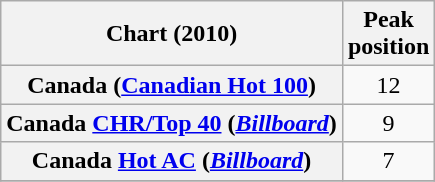<table class="wikitable sortable plainrowheaders" style="text-align:center;">
<tr>
<th scope="col">Chart (2010)</th>
<th scope="col">Peak<br>position</th>
</tr>
<tr>
<th scope="row">Canada (<a href='#'>Canadian Hot 100</a>)</th>
<td>12</td>
</tr>
<tr>
<th scope="row">Canada <a href='#'>CHR/Top 40</a> (<em><a href='#'>Billboard</a></em>)</th>
<td>9</td>
</tr>
<tr>
<th scope="row">Canada <a href='#'>Hot AC</a> (<em><a href='#'>Billboard</a></em>)</th>
<td>7</td>
</tr>
<tr>
</tr>
</table>
